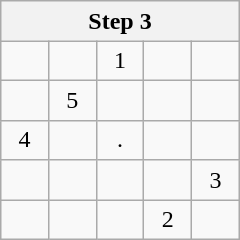<table class="wikitable" style="margin:0.5em auto;text-align:center;width:10em;height:10em;table-layout:fixed;">
<tr>
<th colspan="5">Step 3</th>
</tr>
<tr>
<td></td>
<td></td>
<td>1</td>
<td></td>
<td></td>
</tr>
<tr>
<td></td>
<td>5</td>
<td></td>
<td></td>
<td></td>
</tr>
<tr>
<td>4</td>
<td></td>
<td>.</td>
<td></td>
<td></td>
</tr>
<tr>
<td></td>
<td></td>
<td></td>
<td></td>
<td>3</td>
</tr>
<tr>
<td></td>
<td></td>
<td></td>
<td>2</td>
<td></td>
</tr>
</table>
